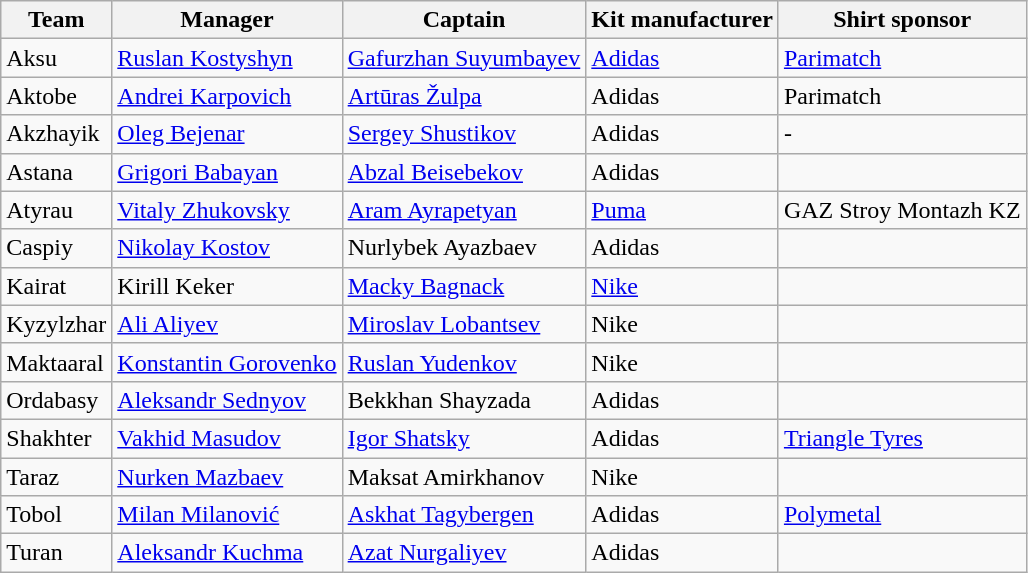<table class="wikitable sortable" style="text-align: left;">
<tr>
<th>Team</th>
<th>Manager</th>
<th>Captain</th>
<th>Kit manufacturer</th>
<th>Shirt sponsor</th>
</tr>
<tr>
<td>Aksu</td>
<td> <a href='#'>Ruslan Kostyshyn</a></td>
<td> <a href='#'>Gafurzhan Suyumbayev</a></td>
<td><a href='#'>Adidas</a></td>
<td><a href='#'>Parimatch</a></td>
</tr>
<tr>
<td>Aktobe</td>
<td> <a href='#'>Andrei Karpovich</a></td>
<td> <a href='#'>Artūras Žulpa</a></td>
<td>Adidas</td>
<td>Parimatch</td>
</tr>
<tr>
<td>Akzhayik</td>
<td> <a href='#'>Oleg Bejenar</a></td>
<td> <a href='#'>Sergey Shustikov</a></td>
<td>Adidas</td>
<td>-</td>
</tr>
<tr>
<td>Astana</td>
<td> <a href='#'>Grigori Babayan</a></td>
<td> <a href='#'>Abzal Beisebekov</a></td>
<td>Adidas</td>
<td></td>
</tr>
<tr>
<td>Atyrau</td>
<td> <a href='#'>Vitaly Zhukovsky</a></td>
<td> <a href='#'>Aram Ayrapetyan</a></td>
<td><a href='#'>Puma</a></td>
<td>GAZ Stroy Montazh KZ</td>
</tr>
<tr>
<td>Caspiy</td>
<td> <a href='#'>Nikolay Kostov</a></td>
<td> Nurlybek Ayazbaev</td>
<td>Adidas</td>
<td></td>
</tr>
<tr>
<td>Kairat</td>
<td> Kirill Keker</td>
<td> <a href='#'>Macky Bagnack</a></td>
<td><a href='#'>Nike</a></td>
<td></td>
</tr>
<tr>
<td>Kyzylzhar</td>
<td> <a href='#'>Ali Aliyev</a></td>
<td> <a href='#'>Miroslav Lobantsev</a></td>
<td>Nike</td>
<td></td>
</tr>
<tr>
<td>Maktaaral</td>
<td> <a href='#'>Konstantin Gorovenko</a></td>
<td> <a href='#'>Ruslan Yudenkov</a></td>
<td>Nike</td>
<td></td>
</tr>
<tr>
<td>Ordabasy</td>
<td> <a href='#'>Aleksandr Sednyov</a></td>
<td> Bekkhan Shayzada</td>
<td>Adidas</td>
<td></td>
</tr>
<tr>
<td>Shakhter</td>
<td> <a href='#'>Vakhid Masudov</a></td>
<td> <a href='#'>Igor Shatsky</a></td>
<td>Adidas</td>
<td><a href='#'>Triangle Tyres</a></td>
</tr>
<tr>
<td>Taraz</td>
<td> <a href='#'>Nurken Mazbaev</a></td>
<td> Maksat Amirkhanov</td>
<td>Nike</td>
<td></td>
</tr>
<tr>
<td>Tobol</td>
<td> <a href='#'>Milan Milanović</a></td>
<td> <a href='#'>Askhat Tagybergen</a></td>
<td>Adidas</td>
<td><a href='#'>Polymetal</a></td>
</tr>
<tr>
<td>Turan</td>
<td> <a href='#'>Aleksandr Kuchma</a></td>
<td> <a href='#'>Azat Nurgaliyev</a></td>
<td>Adidas</td>
<td></td>
</tr>
</table>
